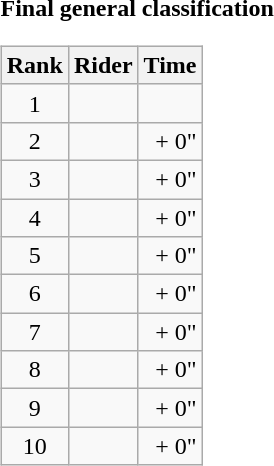<table>
<tr>
<td><strong>Final general classification</strong><br><table class="wikitable">
<tr>
<th scope="col">Rank</th>
<th scope="col">Rider</th>
<th scope="col">Time</th>
</tr>
<tr>
<td style="text-align:center;">1</td>
<td></td>
<td style="text-align:right;"></td>
</tr>
<tr>
<td style="text-align:center;">2</td>
<td></td>
<td style="text-align:right;">+ 0"</td>
</tr>
<tr>
<td style="text-align:center;">3</td>
<td></td>
<td style="text-align:right;">+ 0"</td>
</tr>
<tr>
<td style="text-align:center;">4</td>
<td></td>
<td style="text-align:right;">+ 0"</td>
</tr>
<tr>
<td style="text-align:center;">5</td>
<td></td>
<td style="text-align:right;">+ 0"</td>
</tr>
<tr>
<td style="text-align:center;">6</td>
<td></td>
<td style="text-align:right;">+ 0"</td>
</tr>
<tr>
<td style="text-align:center;">7</td>
<td></td>
<td style="text-align:right;">+ 0"</td>
</tr>
<tr>
<td style="text-align:center;">8</td>
<td></td>
<td style="text-align:right;">+ 0"</td>
</tr>
<tr>
<td style="text-align:center;">9</td>
<td></td>
<td style="text-align:right;">+ 0"</td>
</tr>
<tr>
<td style="text-align:center;">10</td>
<td></td>
<td style="text-align:right;">+ 0"</td>
</tr>
</table>
</td>
</tr>
</table>
